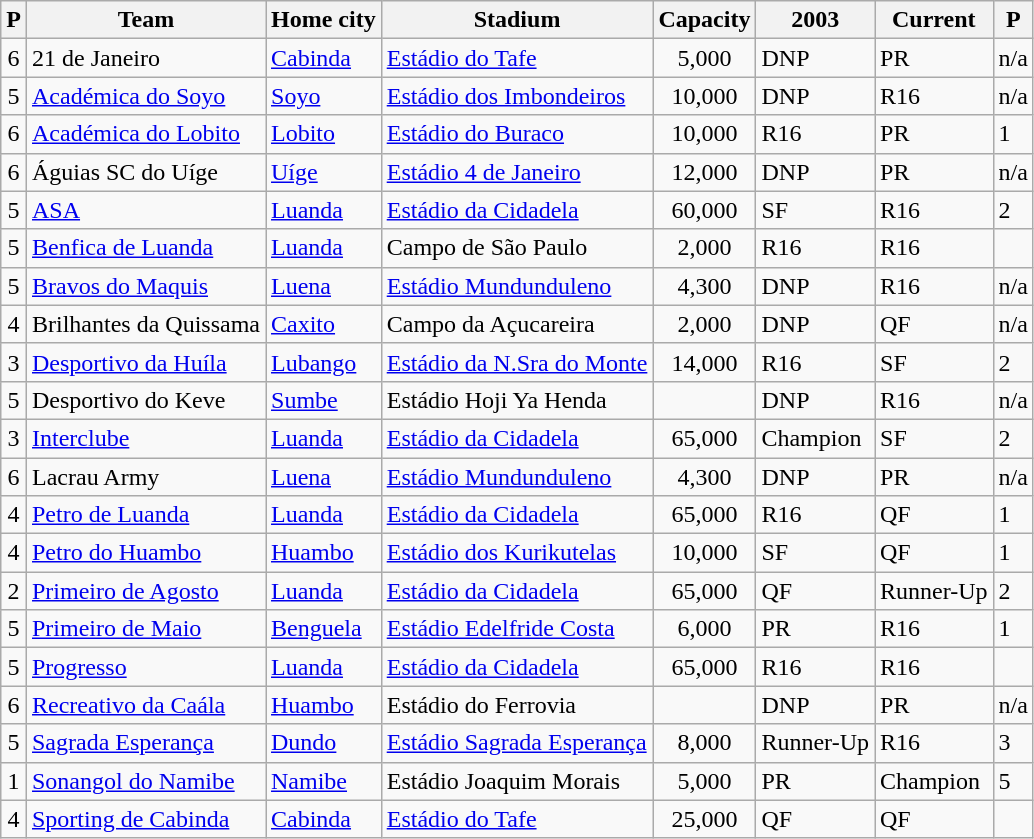<table class="wikitable sortable">
<tr>
<th>P</th>
<th>Team</th>
<th>Home city</th>
<th>Stadium</th>
<th>Capacity</th>
<th>2003</th>
<th>Current</th>
<th>P</th>
</tr>
<tr>
<td align=center>6</td>
<td>21 de Janeiro</td>
<td><a href='#'>Cabinda</a></td>
<td><a href='#'>Estádio do Tafe</a></td>
<td align="center">5,000</td>
<td data-sort-value="7">DNP</td>
<td data-sort-value="6">PR</td>
<td>n/a</td>
</tr>
<tr>
<td align=center>5</td>
<td><a href='#'>Académica do Soyo</a></td>
<td><a href='#'>Soyo</a></td>
<td><a href='#'>Estádio dos Imbondeiros</a></td>
<td align="center">10,000</td>
<td data-sort-value="7">DNP</td>
<td data-sort-value="5">R16</td>
<td>n/a</td>
</tr>
<tr>
<td align=center>6</td>
<td><a href='#'>Académica do Lobito</a></td>
<td><a href='#'>Lobito</a></td>
<td><a href='#'>Estádio do Buraco</a></td>
<td align="center">10,000</td>
<td data-sort-value="5">R16</td>
<td data-sort-value="6">PR</td>
<td> 1</td>
</tr>
<tr>
<td align=center>6</td>
<td>Águias SC do Uíge</td>
<td><a href='#'>Uíge</a></td>
<td><a href='#'>Estádio 4 de Janeiro</a></td>
<td align="center">12,000</td>
<td data-sort-value="7">DNP</td>
<td data-sort-value="6">PR</td>
<td>n/a</td>
</tr>
<tr>
<td align=center>5</td>
<td><a href='#'>ASA</a></td>
<td><a href='#'>Luanda</a></td>
<td><a href='#'>Estádio da Cidadela</a></td>
<td align="center">60,000</td>
<td data-sort-value="3">SF</td>
<td data-sort-value="5">R16</td>
<td> 2</td>
</tr>
<tr>
<td align=center>5</td>
<td><a href='#'>Benfica de Luanda</a></td>
<td><a href='#'>Luanda</a></td>
<td>Campo de São Paulo</td>
<td align="center">2,000</td>
<td data-sort-value="5">R16</td>
<td data-sort-value="5">R16</td>
<td align=center data-sort-value="4"></td>
</tr>
<tr>
<td align=center>5</td>
<td><a href='#'>Bravos do Maquis</a></td>
<td><a href='#'>Luena</a></td>
<td><a href='#'>Estádio Mundunduleno</a></td>
<td align="center">4,300</td>
<td data-sort-value="7">DNP</td>
<td data-sort-value="5">R16</td>
<td>n/a</td>
</tr>
<tr>
<td align=center>4</td>
<td>Brilhantes da Quissama</td>
<td><a href='#'>Caxito</a></td>
<td>Campo da Açucareira</td>
<td align="center">2,000</td>
<td data-sort-value="7">DNP</td>
<td data-sort-value="4">QF</td>
<td>n/a</td>
</tr>
<tr>
<td align=center>3</td>
<td><a href='#'>Desportivo da Huíla</a></td>
<td><a href='#'>Lubango</a></td>
<td><a href='#'>Estádio da N.Sra do Monte</a></td>
<td align="center">14,000</td>
<td data-sort-value="5">R16</td>
<td data-sort-value="3">SF</td>
<td data-sort-value="2"> 2</td>
</tr>
<tr>
<td align=center>5</td>
<td>Desportivo do Keve</td>
<td><a href='#'>Sumbe</a></td>
<td>Estádio Hoji Ya Henda</td>
<td align="center"></td>
<td data-sort-value="7">DNP</td>
<td data-sort-value="5">R16</td>
<td>n/a</td>
</tr>
<tr>
<td align=center>3</td>
<td><a href='#'>Interclube</a></td>
<td><a href='#'>Luanda</a></td>
<td><a href='#'>Estádio da Cidadela</a></td>
<td align="center">65,000</td>
<td data-sort-value="1">Champion</td>
<td data-sort-value="3">SF</td>
<td> 2</td>
</tr>
<tr>
<td align=center>6</td>
<td>Lacrau Army</td>
<td><a href='#'>Luena</a></td>
<td><a href='#'>Estádio Mundunduleno</a></td>
<td align="center">4,300</td>
<td data-sort-value="7">DNP</td>
<td data-sort-value="6">PR</td>
<td>n/a</td>
</tr>
<tr>
<td align=center>4</td>
<td><a href='#'>Petro de Luanda</a></td>
<td><a href='#'>Luanda</a></td>
<td><a href='#'>Estádio da Cidadela</a></td>
<td align="center">65,000</td>
<td data-sort-value="5">R16</td>
<td data-sort-value="4">QF</td>
<td data-sort-value="3"> 1</td>
</tr>
<tr>
<td align=center>4</td>
<td><a href='#'>Petro do Huambo</a></td>
<td><a href='#'>Huambo</a></td>
<td><a href='#'>Estádio dos Kurikutelas</a></td>
<td align="center">10,000</td>
<td data-sort-value="3">SF</td>
<td data-sort-value="4">QF</td>
<td> 1</td>
</tr>
<tr>
<td align=center>2</td>
<td><a href='#'>Primeiro de Agosto</a></td>
<td><a href='#'>Luanda</a></td>
<td><a href='#'>Estádio da Cidadela</a></td>
<td align="center">65,000</td>
<td data-sort-value="4">QF</td>
<td data-sort-value="2">Runner-Up</td>
<td data-sort-value="2"> 2</td>
</tr>
<tr>
<td align=center>5</td>
<td><a href='#'>Primeiro de Maio</a></td>
<td><a href='#'>Benguela</a></td>
<td><a href='#'>Estádio Edelfride Costa</a></td>
<td align="center">6,000</td>
<td data-sort-value="6">PR</td>
<td data-sort-value="5">R16</td>
<td data-sort-value="3"> 1</td>
</tr>
<tr>
<td align=center>5</td>
<td><a href='#'>Progresso</a></td>
<td><a href='#'>Luanda</a></td>
<td><a href='#'>Estádio da Cidadela</a></td>
<td align="center">65,000</td>
<td data-sort-value="5">R16</td>
<td data-sort-value="5">R16</td>
<td align=center data-sort-value="4"></td>
</tr>
<tr>
<td align=center>6</td>
<td><a href='#'>Recreativo da Caála</a></td>
<td><a href='#'>Huambo</a></td>
<td>Estádio do Ferrovia</td>
<td align="center"></td>
<td data-sort-value="7">DNP</td>
<td data-sort-value="6">PR</td>
<td>n/a</td>
</tr>
<tr>
<td align=center>5</td>
<td><a href='#'>Sagrada Esperança</a></td>
<td><a href='#'>Dundo</a></td>
<td><a href='#'>Estádio Sagrada Esperança</a></td>
<td align="center">8,000</td>
<td data-sort-value="2">Runner-Up</td>
<td data-sort-value="5">R16</td>
<td> 3</td>
</tr>
<tr>
<td align=center>1</td>
<td><a href='#'>Sonangol do Namibe</a></td>
<td><a href='#'>Namibe</a></td>
<td>Estádio Joaquim Morais</td>
<td align="center">5,000</td>
<td data-sort-value="6">PR</td>
<td data-sort-value="1">Champion</td>
<td data-sort-value="1"> 5</td>
</tr>
<tr>
<td align=center>4</td>
<td><a href='#'>Sporting de Cabinda</a></td>
<td><a href='#'>Cabinda</a></td>
<td><a href='#'>Estádio do Tafe</a></td>
<td align="center">25,000</td>
<td data-sort-value="4">QF</td>
<td data-sort-value="4">QF</td>
<td align=center data-sort-value="4"></td>
</tr>
</table>
